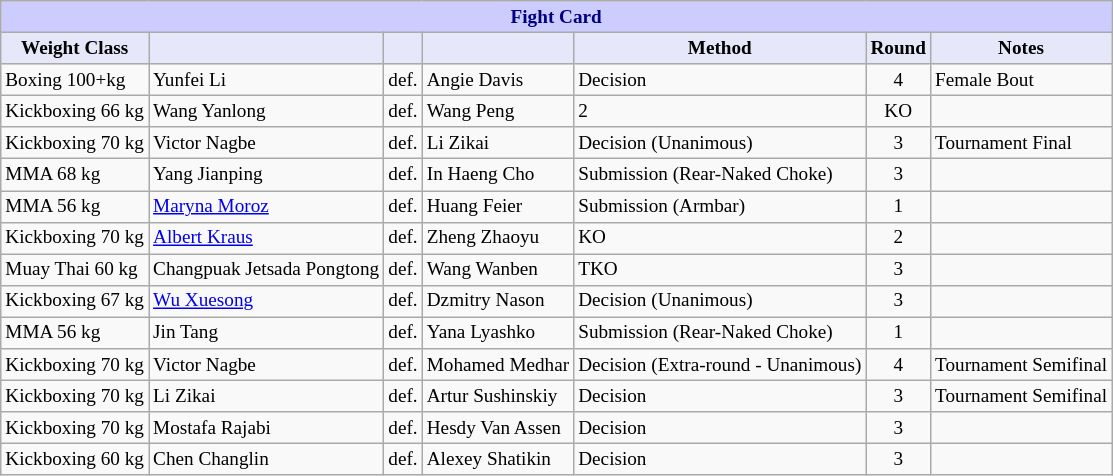<table class="wikitable" style="font-size: 80%;">
<tr>
<th colspan="8" style="background-color: #ccf; color: #000080; text-align: center;"><strong>Fight Card</strong></th>
</tr>
<tr>
<th colspan="1" style="background-color: #E6E8FA; color: #000000; text-align: center;">Weight Class</th>
<th colspan="1" style="background-color: #E6E8FA; color: #000000; text-align: center;"></th>
<th colspan="1" style="background-color: #E6E8FA; color: #000000; text-align: center;"></th>
<th colspan="1" style="background-color: #E6E8FA; color: #000000; text-align: center;"></th>
<th colspan="1" style="background-color: #E6E8FA; color: #000000; text-align: center;">Method</th>
<th colspan="1" style="background-color: #E6E8FA; color: #000000; text-align: center;">Round</th>
<th colspan="1" style="background-color: #E6E8FA; color: #000000; text-align: center;">Notes</th>
</tr>
<tr>
<td>Boxing 100+kg</td>
<td> Yunfei Li</td>
<td align=center>def.</td>
<td> Angie Davis</td>
<td>Decision</td>
<td align=center>4</td>
<td>Female Bout</td>
</tr>
<tr>
<td>Kickboxing 66 kg</td>
<td> Wang Yanlong</td>
<td align=center>def.</td>
<td> Wang Peng</td>
<td>2</td>
<td align=center>KO</td>
<td></td>
</tr>
<tr>
<td>Kickboxing 70 kg</td>
<td> Victor Nagbe</td>
<td align=center>def.</td>
<td> Li Zikai</td>
<td>Decision (Unanimous)</td>
<td align=center>3</td>
<td>Tournament Final</td>
</tr>
<tr>
<td>MMA 68 kg</td>
<td> Yang Jianping</td>
<td align=center>def.</td>
<td> In Haeng Cho</td>
<td>Submission (Rear-Naked Choke)</td>
<td align=center>3</td>
<td></td>
</tr>
<tr>
<td>MMA 56 kg</td>
<td> <a href='#'>Maryna Moroz</a></td>
<td align=center>def.</td>
<td> Huang Feier</td>
<td>Submission (Armbar)</td>
<td align=center>1</td>
<td></td>
</tr>
<tr>
<td>Kickboxing 70 kg</td>
<td> <a href='#'>Albert Kraus</a></td>
<td align=center>def.</td>
<td> Zheng Zhaoyu</td>
<td>KO</td>
<td align=center>2</td>
<td></td>
</tr>
<tr>
<td>Muay Thai 60 kg</td>
<td> Changpuak Jetsada Pongtong</td>
<td align=center>def.</td>
<td> Wang Wanben</td>
<td>TKO</td>
<td align=center>3</td>
<td></td>
</tr>
<tr>
<td>Kickboxing 67 kg</td>
<td> <a href='#'>Wu Xuesong</a></td>
<td align=center>def.</td>
<td> Dzmitry Nason</td>
<td>Decision (Unanimous)</td>
<td align=center>3</td>
<td></td>
</tr>
<tr>
<td>MMA 56 kg</td>
<td> Jin Tang</td>
<td align=center>def.</td>
<td> Yana Lyashko</td>
<td>Submission (Rear-Naked Choke)</td>
<td align=center>1</td>
<td></td>
</tr>
<tr>
<td>Kickboxing 70 kg</td>
<td> Victor Nagbe</td>
<td align=center>def.</td>
<td> Mohamed Medhar</td>
<td>Decision (Extra-round - Unanimous)</td>
<td align=center>4</td>
<td>Tournament Semifinal</td>
</tr>
<tr>
<td>Kickboxing 70 kg</td>
<td> Li Zikai</td>
<td align=center>def.</td>
<td> Artur Sushinskiy</td>
<td>Decision</td>
<td align=center>3</td>
<td>Tournament Semifinal</td>
</tr>
<tr>
<td>Kickboxing 70 kg</td>
<td> Mostafa Rajabi</td>
<td align=center>def.</td>
<td> Hesdy Van Assen</td>
<td>Decision</td>
<td align=center>3</td>
<td></td>
</tr>
<tr>
<td>Kickboxing 60 kg</td>
<td> Chen Changlin</td>
<td align=center>def.</td>
<td> Alexey Shatikin</td>
<td>Decision</td>
<td align=center>3</td>
<td></td>
</tr>
</table>
